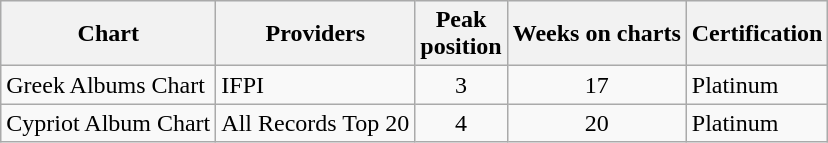<table class="wikitable">
<tr style="background:#ebf5ff;">
<th align="left">Chart</th>
<th align="left">Providers</th>
<th align="left">Peak<br>position</th>
<th align="left">Weeks on charts</th>
<th align="left">Certification</th>
</tr>
<tr>
<td align="left">Greek Albums Chart</td>
<td align="left">IFPI</td>
<td style="text-align:center;">3</td>
<td style="text-align:center;">17</td>
<td align="left">Platinum</td>
</tr>
<tr>
<td align="left">Cypriot Album Chart</td>
<td align="left">All Records Top 20</td>
<td style="text-align:center;">4</td>
<td style="text-align:center;">20</td>
<td align="left">Platinum</td>
</tr>
</table>
